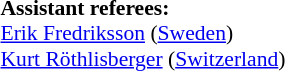<table width=50% style="font-size: 90%">
<tr>
<td><br><strong>Assistant referees:</strong>
<br><a href='#'>Erik Fredriksson</a> (<a href='#'>Sweden</a>)
<br><a href='#'>Kurt Röthlisberger</a> (<a href='#'>Switzerland</a>)</td>
</tr>
</table>
